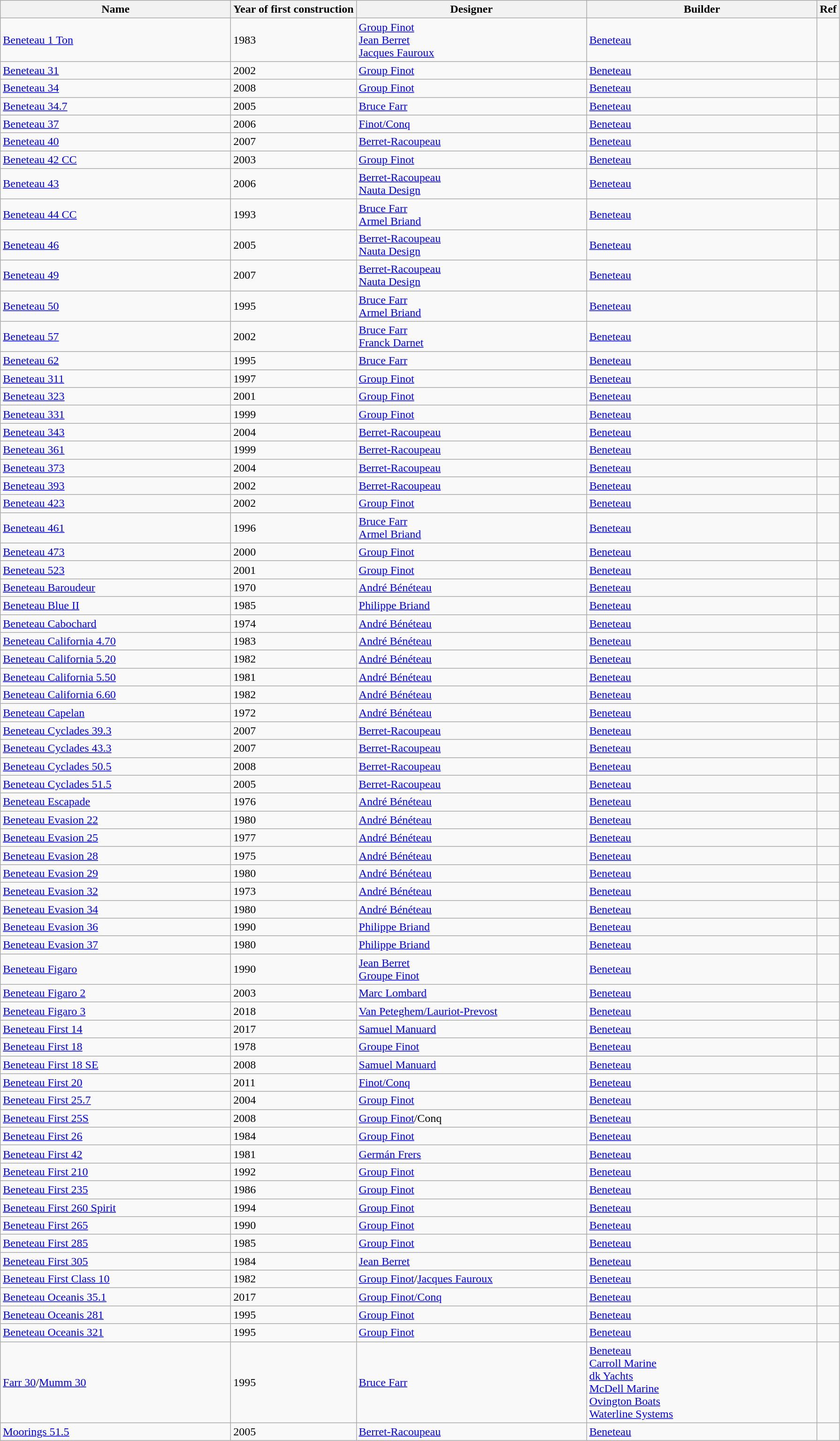<table class="wikitable sortable">
<tr>
<th style="width:20em">Name</th>
<th>Year of first construction</th>
<th style="width:20em">Designer</th>
<th style="width:20em">Builder</th>
<th>Ref</th>
</tr>
<tr>
<td><a href='#'>Beneteau 1 Ton</a></td>
<td>1983</td>
<td><a href='#'>Group Finot</a><br><a href='#'>Jean Berret</a><br><a href='#'>Jacques Fauroux</a></td>
<td><a href='#'>Beneteau</a></td>
<td></td>
</tr>
<tr>
<td><a href='#'>Beneteau 31</a></td>
<td>2002</td>
<td><a href='#'>Group Finot</a></td>
<td><a href='#'>Beneteau</a></td>
<td></td>
</tr>
<tr>
<td><a href='#'>Beneteau 34</a></td>
<td>2008</td>
<td><a href='#'>Group Finot</a></td>
<td><a href='#'>Beneteau</a></td>
<td></td>
</tr>
<tr>
<td><a href='#'>Beneteau 34.7</a></td>
<td>2005</td>
<td><a href='#'>Bruce Farr</a></td>
<td><a href='#'>Beneteau</a></td>
<td></td>
</tr>
<tr>
<td><a href='#'>Beneteau 37</a></td>
<td>2006</td>
<td><a href='#'>Finot/Conq</a></td>
<td><a href='#'>Beneteau</a></td>
<td></td>
</tr>
<tr>
<td><a href='#'>Beneteau 40</a></td>
<td>2007</td>
<td><a href='#'>Berret-Racoupeau</a></td>
<td><a href='#'>Beneteau</a></td>
<td></td>
</tr>
<tr>
<td><a href='#'>Beneteau 42 CC</a></td>
<td>2003</td>
<td><a href='#'>Group Finot</a></td>
<td><a href='#'>Beneteau</a></td>
<td></td>
</tr>
<tr>
<td><a href='#'>Beneteau 43</a></td>
<td>2006</td>
<td><a href='#'>Berret-Racoupeau</a><br><a href='#'>Nauta Design</a></td>
<td><a href='#'>Beneteau</a></td>
<td></td>
</tr>
<tr>
<td><a href='#'>Beneteau 44 CC</a></td>
<td>1993</td>
<td><a href='#'>Bruce Farr</a><br><a href='#'>Armel Briand</a></td>
<td><a href='#'>Beneteau</a></td>
<td></td>
</tr>
<tr>
<td><a href='#'>Beneteau 46</a></td>
<td>2005</td>
<td><a href='#'>Berret-Racoupeau</a><br><a href='#'>Nauta Design</a></td>
<td><a href='#'>Beneteau</a></td>
<td></td>
</tr>
<tr>
<td><a href='#'>Beneteau 49</a></td>
<td>2007</td>
<td><a href='#'>Berret-Racoupeau</a><br><a href='#'>Nauta Design</a></td>
<td><a href='#'>Beneteau</a></td>
<td></td>
</tr>
<tr>
<td><a href='#'>Beneteau 50</a></td>
<td>1995</td>
<td><a href='#'>Bruce Farr</a><br><a href='#'>Armel Briand</a></td>
<td><a href='#'>Beneteau</a></td>
<td></td>
</tr>
<tr>
<td><a href='#'>Beneteau 57</a></td>
<td>2002</td>
<td><a href='#'>Bruce Farr</a><br><a href='#'>Franck Darnet</a></td>
<td><a href='#'>Beneteau</a></td>
<td></td>
</tr>
<tr>
<td><a href='#'>Beneteau 62</a></td>
<td>1995</td>
<td><a href='#'>Bruce Farr</a></td>
<td><a href='#'>Beneteau</a></td>
<td></td>
</tr>
<tr>
<td><a href='#'>Beneteau 311</a></td>
<td>1997</td>
<td><a href='#'>Group Finot</a></td>
<td><a href='#'>Beneteau</a></td>
<td></td>
</tr>
<tr>
<td><a href='#'>Beneteau 323</a></td>
<td>2001</td>
<td><a href='#'>Group Finot</a></td>
<td><a href='#'>Beneteau</a></td>
<td></td>
</tr>
<tr>
<td><a href='#'>Beneteau 331</a></td>
<td>1999</td>
<td><a href='#'>Group Finot</a></td>
<td><a href='#'>Beneteau</a></td>
<td></td>
</tr>
<tr>
<td><a href='#'>Beneteau 343</a></td>
<td>2004</td>
<td><a href='#'>Berret-Racoupeau</a></td>
<td><a href='#'>Beneteau</a></td>
<td></td>
</tr>
<tr>
<td><a href='#'>Beneteau 361</a></td>
<td>1999</td>
<td><a href='#'>Berret-Racoupeau</a></td>
<td><a href='#'>Beneteau</a></td>
<td></td>
</tr>
<tr>
<td><a href='#'>Beneteau 373</a></td>
<td>2004</td>
<td><a href='#'>Berret-Racoupeau</a></td>
<td><a href='#'>Beneteau</a></td>
<td></td>
</tr>
<tr>
<td><a href='#'>Beneteau 393</a></td>
<td>2002</td>
<td><a href='#'>Berret-Racoupeau</a></td>
<td><a href='#'>Beneteau</a></td>
<td></td>
</tr>
<tr>
<td><a href='#'>Beneteau 423</a></td>
<td>2002</td>
<td><a href='#'>Group Finot</a></td>
<td><a href='#'>Beneteau</a></td>
<td></td>
</tr>
<tr>
<td><a href='#'>Beneteau 461</a></td>
<td>1996</td>
<td><a href='#'>Bruce Farr</a><br><a href='#'>Armel Briand</a></td>
<td><a href='#'>Beneteau</a></td>
<td></td>
</tr>
<tr>
<td><a href='#'>Beneteau 473</a></td>
<td>2000</td>
<td><a href='#'>Group Finot</a></td>
<td><a href='#'>Beneteau</a></td>
<td></td>
</tr>
<tr>
<td><a href='#'>Beneteau 523</a></td>
<td>2001</td>
<td><a href='#'>Group Finot</a></td>
<td><a href='#'>Beneteau</a></td>
<td></td>
</tr>
<tr>
<td><a href='#'>Beneteau Baroudeur</a></td>
<td>1970</td>
<td><a href='#'>André Bénéteau</a></td>
<td><a href='#'>Beneteau</a></td>
<td></td>
</tr>
<tr>
<td><a href='#'>Beneteau Blue II</a></td>
<td>1985</td>
<td><a href='#'>Philippe Briand</a></td>
<td><a href='#'>Beneteau</a></td>
<td></td>
</tr>
<tr>
<td><a href='#'>Beneteau Cabochard</a></td>
<td>1974</td>
<td><a href='#'>André Bénéteau</a></td>
<td><a href='#'>Beneteau</a></td>
<td></td>
</tr>
<tr>
<td><a href='#'>Beneteau California 4.70</a></td>
<td>1983</td>
<td><a href='#'>André Bénéteau</a></td>
<td><a href='#'>Beneteau</a></td>
<td></td>
</tr>
<tr>
<td><a href='#'>Beneteau California 5.20</a></td>
<td>1982</td>
<td><a href='#'>André Bénéteau</a></td>
<td><a href='#'>Beneteau</a></td>
<td></td>
</tr>
<tr>
<td><a href='#'>Beneteau California 5.50</a></td>
<td>1981</td>
<td><a href='#'>André Bénéteau</a></td>
<td><a href='#'>Beneteau</a></td>
<td></td>
</tr>
<tr>
<td><a href='#'>Beneteau California 6.60</a></td>
<td>1982</td>
<td><a href='#'>André Bénéteau</a></td>
<td><a href='#'>Beneteau</a></td>
<td></td>
</tr>
<tr>
<td><a href='#'>Beneteau Capelan</a></td>
<td>1972</td>
<td><a href='#'>André Bénéteau</a></td>
<td><a href='#'>Beneteau</a></td>
<td></td>
</tr>
<tr>
<td><a href='#'>Beneteau Cyclades 39.3</a></td>
<td>2007</td>
<td><a href='#'>Berret-Racoupeau</a></td>
<td><a href='#'>Beneteau</a></td>
<td></td>
</tr>
<tr>
<td><a href='#'>Beneteau Cyclades 43.3</a></td>
<td>2007</td>
<td><a href='#'>Berret-Racoupeau</a></td>
<td><a href='#'>Beneteau</a></td>
<td></td>
</tr>
<tr>
<td><a href='#'>Beneteau Cyclades 50.5</a></td>
<td>2008</td>
<td><a href='#'>Berret-Racoupeau</a></td>
<td><a href='#'>Beneteau</a></td>
<td></td>
</tr>
<tr>
<td><a href='#'>Beneteau Cyclades 51.5</a></td>
<td>2005</td>
<td><a href='#'>Berret-Racoupeau</a></td>
<td><a href='#'>Beneteau</a></td>
<td></td>
</tr>
<tr>
<td><a href='#'>Beneteau Escapade</a></td>
<td>1976</td>
<td><a href='#'>André Bénéteau</a></td>
<td><a href='#'>Beneteau</a></td>
<td></td>
</tr>
<tr>
<td><a href='#'>Beneteau Evasion 22</a></td>
<td>1980</td>
<td><a href='#'>André Bénéteau</a></td>
<td><a href='#'>Beneteau</a></td>
<td></td>
</tr>
<tr>
<td><a href='#'>Beneteau Evasion 25</a></td>
<td>1977</td>
<td><a href='#'>André Bénéteau</a></td>
<td><a href='#'>Beneteau</a></td>
<td></td>
</tr>
<tr>
<td><a href='#'>Beneteau Evasion 28</a></td>
<td>1975</td>
<td><a href='#'>André Bénéteau</a></td>
<td><a href='#'>Beneteau</a></td>
<td></td>
</tr>
<tr>
<td><a href='#'>Beneteau Evasion 29</a></td>
<td>1980</td>
<td><a href='#'>André Bénéteau</a></td>
<td><a href='#'>Beneteau</a></td>
<td></td>
</tr>
<tr>
<td><a href='#'>Beneteau Evasion 32</a></td>
<td>1973</td>
<td><a href='#'>André Bénéteau</a></td>
<td><a href='#'>Beneteau</a></td>
<td></td>
</tr>
<tr>
<td><a href='#'>Beneteau Evasion 34</a></td>
<td>1980</td>
<td><a href='#'>André Bénéteau</a></td>
<td><a href='#'>Beneteau</a></td>
<td></td>
</tr>
<tr>
<td><a href='#'>Beneteau Evasion 36</a></td>
<td>1990</td>
<td><a href='#'>Philippe Briand</a></td>
<td><a href='#'>Beneteau</a></td>
<td></td>
</tr>
<tr>
<td><a href='#'>Beneteau Evasion 37</a></td>
<td>1980</td>
<td><a href='#'>Philippe Briand</a></td>
<td><a href='#'>Beneteau</a></td>
<td></td>
</tr>
<tr>
<td><a href='#'>Beneteau Figaro</a></td>
<td>1990</td>
<td><a href='#'>Jean Berret</a><br><a href='#'>Groupe Finot</a></td>
<td><a href='#'>Beneteau</a></td>
<td></td>
</tr>
<tr>
<td><a href='#'>Beneteau Figaro 2</a></td>
<td>2003</td>
<td><a href='#'>Marc Lombard</a></td>
<td><a href='#'>Beneteau</a></td>
<td></td>
</tr>
<tr>
<td><a href='#'>Beneteau Figaro 3</a></td>
<td>2018</td>
<td><a href='#'>Van Peteghem/Lauriot-Prevost</a></td>
<td><a href='#'>Beneteau</a></td>
<td></td>
</tr>
<tr>
<td><a href='#'>Beneteau First 14</a></td>
<td>2017</td>
<td><a href='#'>Samuel Manuard</a></td>
<td><a href='#'>Beneteau</a></td>
<td></td>
</tr>
<tr>
<td><a href='#'>Beneteau First 18</a></td>
<td>1978</td>
<td><a href='#'>Groupe Finot</a></td>
<td><a href='#'>Beneteau</a></td>
<td></td>
</tr>
<tr>
<td><a href='#'>Beneteau First 18 SE</a></td>
<td>2008</td>
<td><a href='#'>Samuel Manuard</a></td>
<td><a href='#'>Beneteau</a></td>
<td></td>
</tr>
<tr>
<td><a href='#'>Beneteau First 20</a></td>
<td>2011</td>
<td><a href='#'>Finot/Conq</a></td>
<td><a href='#'>Beneteau</a></td>
<td></td>
</tr>
<tr>
<td><a href='#'>Beneteau First 25.7</a></td>
<td>2004</td>
<td><a href='#'>Group Finot</a></td>
<td><a href='#'>Beneteau</a></td>
<td></td>
</tr>
<tr>
<td><a href='#'>Beneteau First 25S</a></td>
<td>2008</td>
<td><a href='#'>Group Finot</a>/Conq</td>
<td><a href='#'>Beneteau</a></td>
<td></td>
</tr>
<tr>
<td><a href='#'>Beneteau First 26</a></td>
<td>1984</td>
<td><a href='#'>Group Finot</a></td>
<td><a href='#'>Beneteau</a></td>
<td></td>
</tr>
<tr>
<td><a href='#'>Beneteau First 42</a></td>
<td>1981</td>
<td><a href='#'>Germán Frers</a></td>
<td><a href='#'>Beneteau</a></td>
<td></td>
</tr>
<tr>
<td><a href='#'>Beneteau First 210</a></td>
<td>1992</td>
<td><a href='#'>Group Finot</a></td>
<td><a href='#'>Beneteau</a></td>
<td></td>
</tr>
<tr>
<td><a href='#'>Beneteau First 235</a></td>
<td>1986</td>
<td><a href='#'>Group Finot</a></td>
<td><a href='#'>Beneteau</a></td>
<td></td>
</tr>
<tr>
<td><a href='#'>Beneteau First 260 Spirit</a></td>
<td>1994</td>
<td><a href='#'>Group Finot</a></td>
<td><a href='#'>Beneteau</a></td>
<td></td>
</tr>
<tr>
<td><a href='#'>Beneteau First 265</a></td>
<td>1990</td>
<td><a href='#'>Group Finot</a></td>
<td><a href='#'>Beneteau</a></td>
<td></td>
</tr>
<tr>
<td><a href='#'>Beneteau First 285</a></td>
<td>1985</td>
<td><a href='#'>Group Finot</a></td>
<td><a href='#'>Beneteau</a></td>
<td></td>
</tr>
<tr>
<td><a href='#'>Beneteau First 305</a></td>
<td>1984</td>
<td><a href='#'>Jean Berret</a></td>
<td><a href='#'>Beneteau</a></td>
<td></td>
</tr>
<tr>
<td><a href='#'>Beneteau First Class 10</a></td>
<td>1982</td>
<td><a href='#'>Group Finot</a>/<a href='#'>Jacques Fauroux</a></td>
<td><a href='#'>Beneteau</a></td>
<td></td>
</tr>
<tr>
<td><a href='#'>Beneteau Oceanis 35.1</a></td>
<td>2017</td>
<td><a href='#'>Group Finot/Conq</a></td>
<td><a href='#'>Beneteau</a></td>
<td></td>
</tr>
<tr>
<td><a href='#'>Beneteau Oceanis 281</a></td>
<td>1995</td>
<td><a href='#'>Group Finot</a></td>
<td><a href='#'>Beneteau</a></td>
<td></td>
</tr>
<tr>
<td><a href='#'>Beneteau Oceanis 321</a></td>
<td>1995</td>
<td><a href='#'>Group Finot</a></td>
<td><a href='#'>Beneteau</a></td>
<td></td>
</tr>
<tr>
<td><a href='#'>Farr 30</a>/<a href='#'>Mumm 30</a></td>
<td>1995</td>
<td><a href='#'>Bruce Farr</a></td>
<td><a href='#'>Beneteau</a><br><a href='#'>Carroll Marine</a><br><a href='#'>dk Yachts</a><br><a href='#'>McDell Marine</a><br><a href='#'>Ovington Boats</a><br><a href='#'>Waterline Systems</a></td>
<td></td>
</tr>
<tr>
<td><a href='#'>Moorings 51.5</a></td>
<td>2005</td>
<td><a href='#'>Berret-Racoupeau</a></td>
<td><a href='#'>Beneteau</a></td>
<td></td>
</tr>
</table>
